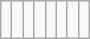<table class="wikitable">
<tr>
<td><br></td>
<td><br></td>
<td><br></td>
<td><br></td>
<td><br></td>
<td><br></td>
<td><br></td>
<td><br></td>
</tr>
</table>
